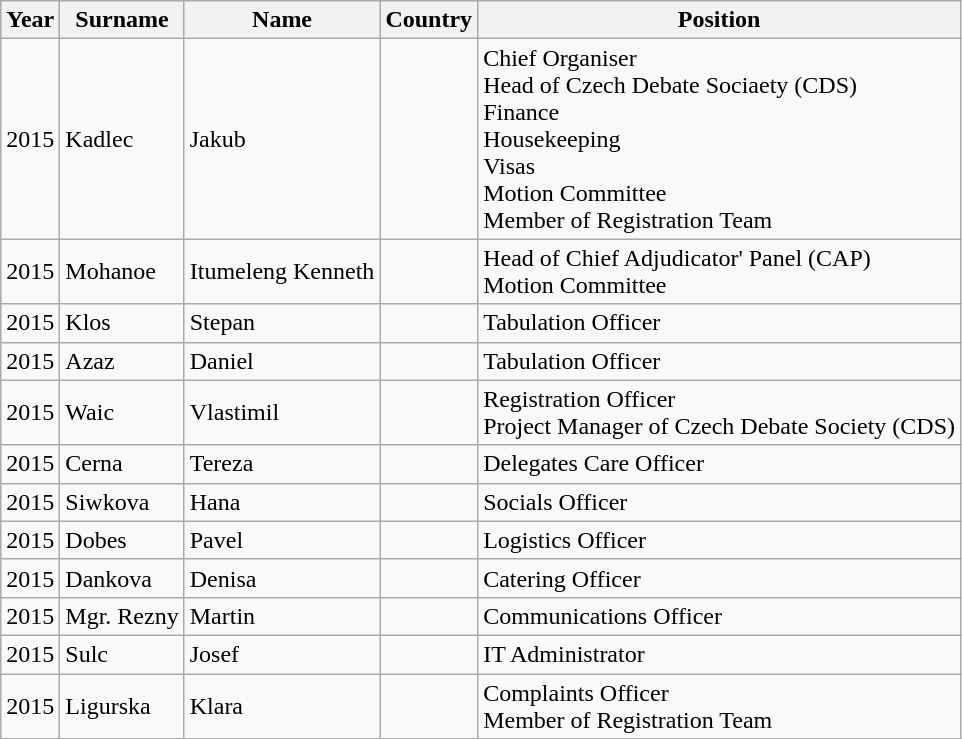<table class="wikitable sortable">
<tr>
<th>Year</th>
<th>Surname</th>
<th>Name</th>
<th>Country</th>
<th>Position</th>
</tr>
<tr>
<td>2015</td>
<td>Kadlec</td>
<td>Jakub</td>
<td></td>
<td>Chief Organiser<br>Head of Czech Debate Sociaety (CDS)<br>Finance<br>Housekeeping<br>Visas<br>Motion Committee<br>Member of Registration Team</td>
</tr>
<tr>
<td>2015</td>
<td>Mohanoe</td>
<td>Itumeleng Kenneth</td>
<td></td>
<td>Head of Chief Adjudicator' Panel (CAP)<br>Motion Committee</td>
</tr>
<tr>
<td>2015</td>
<td>Klos</td>
<td>Stepan</td>
<td></td>
<td>Tabulation Officer</td>
</tr>
<tr>
<td>2015</td>
<td>Azaz</td>
<td>Daniel</td>
<td></td>
<td>Tabulation Officer</td>
</tr>
<tr>
<td>2015</td>
<td>Waic</td>
<td>Vlastimil</td>
<td></td>
<td>Registration Officer<br>Project Manager of Czech Debate Society (CDS)</td>
</tr>
<tr>
<td>2015</td>
<td>Cerna</td>
<td>Tereza</td>
<td></td>
<td>Delegates Care Officer</td>
</tr>
<tr>
<td>2015</td>
<td>Siwkova</td>
<td>Hana</td>
<td></td>
<td>Socials Officer</td>
</tr>
<tr>
<td>2015</td>
<td>Dobes</td>
<td>Pavel</td>
<td></td>
<td>Logistics Officer</td>
</tr>
<tr>
<td>2015</td>
<td>Dankova</td>
<td>Denisa</td>
<td></td>
<td>Catering Officer</td>
</tr>
<tr>
<td>2015</td>
<td>Mgr. Rezny</td>
<td>Martin</td>
<td></td>
<td>Communications Officer</td>
</tr>
<tr>
<td>2015</td>
<td>Sulc</td>
<td>Josef</td>
<td></td>
<td>IT Administrator</td>
</tr>
<tr>
<td>2015</td>
<td>Ligurska</td>
<td>Klara</td>
<td></td>
<td>Complaints Officer<br>Member of Registration Team</td>
</tr>
<tr>
</tr>
</table>
